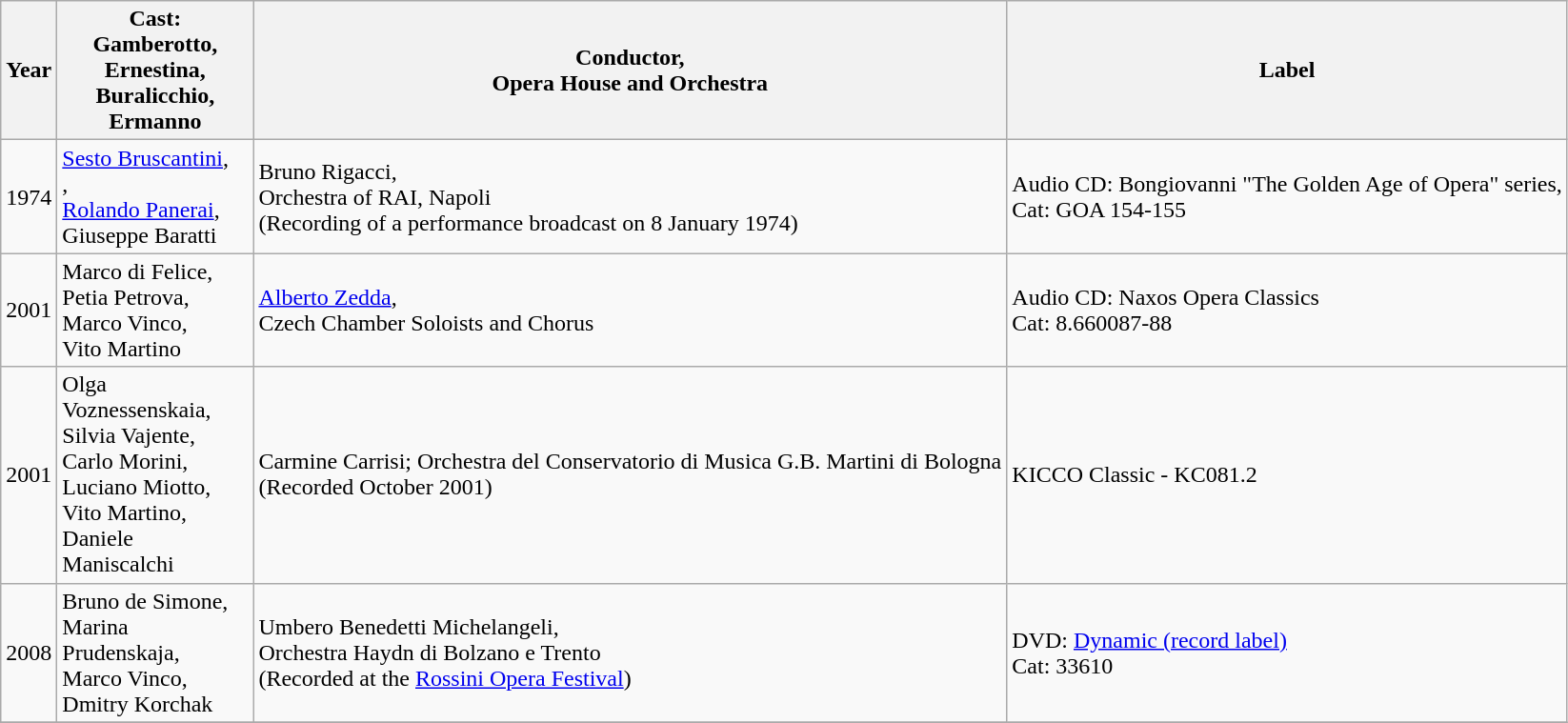<table class="wikitable">
<tr>
<th>Year</th>
<th width="130">Cast:<br>Gamberotto,<br>Ernestina,<br> Buralicchio,<br>Ermanno</th>
<th>Conductor,<br>Opera House and Orchestra</th>
<th>Label </th>
</tr>
<tr>
<td>1974</td>
<td><a href='#'>Sesto Bruscantini</a>,<br>,<br><a href='#'>Rolando Panerai</a>,<br>Giuseppe Baratti</td>
<td>Bruno Rigacci,<br>Orchestra of RAI, Napoli<br>(Recording of a performance broadcast on 8 January 1974)</td>
<td>Audio CD: Bongiovanni "The Golden Age of Opera" series,<br>Cat: GOA 154-155</td>
</tr>
<tr>
<td>2001</td>
<td>Marco di Felice,<br>Petia Petrova,<br> Marco Vinco,<br>Vito Martino</td>
<td><a href='#'>Alberto Zedda</a>,<br>Czech Chamber Soloists and Chorus</td>
<td>Audio CD:  Naxos Opera Classics<br>Cat: 8.660087-88</td>
</tr>
<tr>
<td>2001</td>
<td>Olga Voznessenskaia,<br>Silvia Vajente,<br>Carlo Morini,<br>Luciano Miotto,<br>Vito Martino,<br>Daniele Maniscalchi</td>
<td>Carmine Carrisi; Orchestra del Conservatorio di Musica G.B. Martini di Bologna<br>(Recorded October 2001)</td>
<td>KICCO Classic - KC081.2</td>
</tr>
<tr>
<td>2008</td>
<td>Bruno de Simone,<br>Marina Prudenskaja,<br>Marco Vinco,<br>Dmitry Korchak</td>
<td>Umbero Benedetti Michelangeli,<br>Orchestra Haydn di Bolzano e Trento<br>(Recorded at the <a href='#'>Rossini Opera Festival</a>)</td>
<td>DVD:  <a href='#'>Dynamic (record label)</a><br>Cat: 33610</td>
</tr>
<tr>
</tr>
</table>
